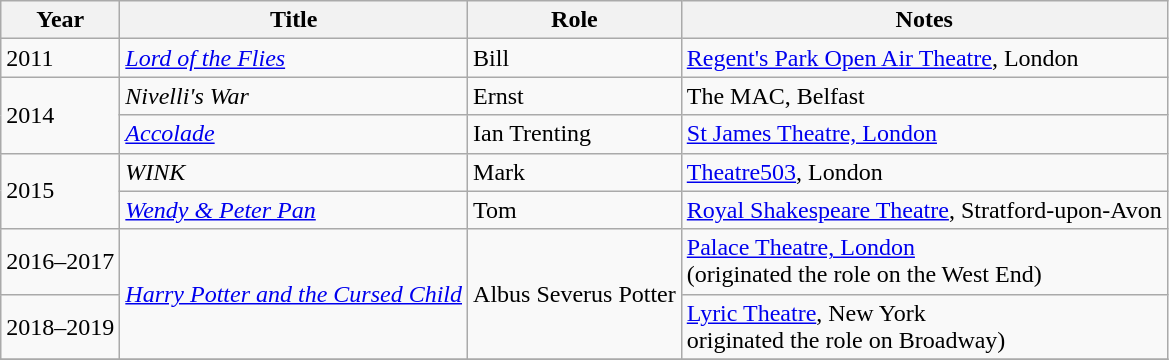<table class="wikitable">
<tr>
<th>Year</th>
<th>Title</th>
<th>Role</th>
<th>Notes</th>
</tr>
<tr>
<td>2011</td>
<td><em><a href='#'>Lord of the Flies</a></em></td>
<td>Bill</td>
<td><a href='#'>Regent's Park Open Air Theatre</a>, London</td>
</tr>
<tr>
<td rowspan="2">2014</td>
<td><em>Nivelli's War</em></td>
<td>Ernst</td>
<td>The MAC, Belfast</td>
</tr>
<tr>
<td><em><a href='#'>Accolade</a></em></td>
<td>Ian Trenting</td>
<td><a href='#'>St James Theatre, London</a></td>
</tr>
<tr>
<td rowspan="2">2015</td>
<td><em>WINK</em></td>
<td>Mark</td>
<td><a href='#'>Theatre503</a>, London</td>
</tr>
<tr>
<td><em><a href='#'>Wendy & Peter Pan</a></em></td>
<td>Tom</td>
<td><a href='#'>Royal Shakespeare Theatre</a>, Stratford-upon-Avon</td>
</tr>
<tr>
<td>2016–2017</td>
<td rowspan="2"><em><a href='#'>Harry Potter and the Cursed Child</a></em></td>
<td rowspan="2">Albus Severus Potter</td>
<td><a href='#'>Palace Theatre, London</a><br>(originated the role on the West End)</td>
</tr>
<tr>
<td>2018–2019</td>
<td><a href='#'>Lyric Theatre</a>, New York<br>originated the role on Broadway)</td>
</tr>
<tr>
</tr>
</table>
